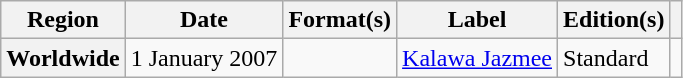<table class="wikitable plainrowheaders">
<tr>
<th scope="col">Region</th>
<th scope="col">Date</th>
<th scope="col">Format(s)</th>
<th scope="col">Label</th>
<th scope="col">Edition(s)</th>
<th scope="col"></th>
</tr>
<tr>
<th scope="row">Worldwide</th>
<td>1 January 2007</td>
<td></td>
<td><a href='#'>Kalawa Jazmee</a></td>
<td>Standard</td>
<td style="text-align:center;"></td>
</tr>
</table>
